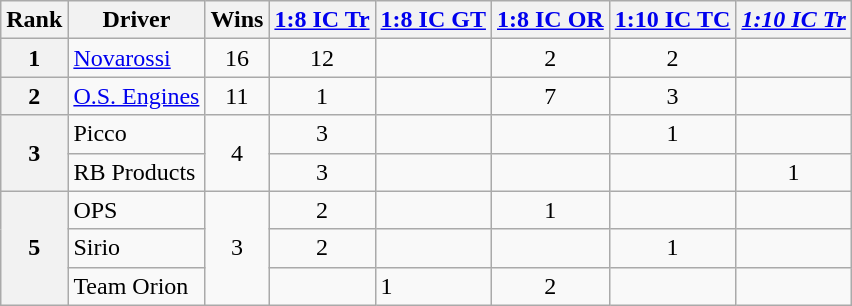<table class="wikitable">
<tr>
<th>Rank</th>
<th>Driver</th>
<th>Wins</th>
<th><a href='#'>1:8 IC Tr</a></th>
<th><a href='#'>1:8 IC GT</a></th>
<th><a href='#'>1:8 IC OR</a></th>
<th><a href='#'>1:10 IC TC</a></th>
<th><a href='#'><em>1:10 IC Tr</em></a></th>
</tr>
<tr>
<th>1</th>
<td> <a href='#'>Novarossi</a></td>
<td style="text-align:center;">16</td>
<td style="text-align:center;">12</td>
<td></td>
<td style="text-align:center;">2</td>
<td style="text-align:center;">2</td>
<td style="text-align:center;"></td>
</tr>
<tr>
<th>2</th>
<td> <a href='#'>O.S. Engines</a></td>
<td style="text-align:center;">11</td>
<td style="text-align:center;">1</td>
<td></td>
<td style="text-align:center;">7</td>
<td style="text-align:center;">3</td>
<td style="text-align:center;"></td>
</tr>
<tr>
<th rowspan="2">3</th>
<td> Picco</td>
<td rowspan="2" style="text-align:center;">4</td>
<td style="text-align:center;">3</td>
<td></td>
<td style="text-align:center;"></td>
<td style="text-align:center;">1</td>
<td style="text-align:center;"></td>
</tr>
<tr>
<td> RB Products</td>
<td style="text-align:center;">3</td>
<td></td>
<td style="text-align:center;"></td>
<td style="text-align:center;"></td>
<td style="text-align:center;">1</td>
</tr>
<tr>
<th rowspan="3">5</th>
<td> OPS</td>
<td rowspan="3" style="text-align:center;">3</td>
<td style="text-align:center;">2</td>
<td></td>
<td style="text-align:center;">1</td>
<td style="text-align:center;"></td>
<td style="text-align:center;"></td>
</tr>
<tr>
<td> Sirio</td>
<td style="text-align:center;">2</td>
<td></td>
<td style="text-align:center;"></td>
<td style="text-align:center;">1</td>
<td style="text-align:center;"></td>
</tr>
<tr>
<td> Team Orion</td>
<td style="text-align:center;"></td>
<td>1</td>
<td style="text-align:center;">2</td>
<td style="text-align:center;"></td>
<td style="text-align:center;"></td>
</tr>
</table>
